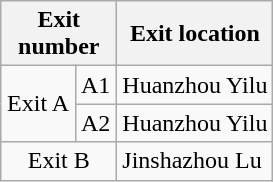<table class="wikitable">
<tr>
<th style="width:70px" colspan="2">Exit number</th>
<th>Exit location</th>
</tr>
<tr>
<td align="center" rowspan="2">Exit A</td>
<td>A1</td>
<td>Huanzhou Yilu</td>
</tr>
<tr>
<td>A2</td>
<td>Huanzhou Yilu</td>
</tr>
<tr>
<td align="center" colspan="2">Exit B</td>
<td>Jinshazhou Lu</td>
</tr>
</table>
